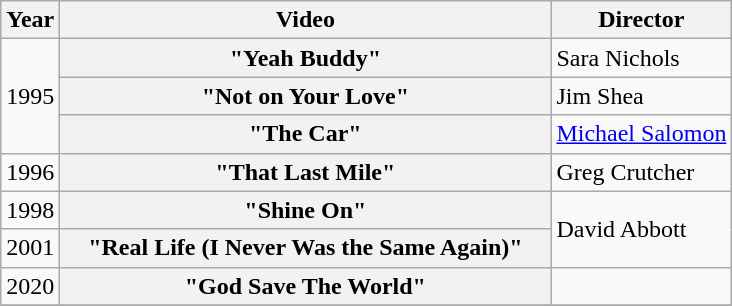<table class="wikitable plainrowheaders">
<tr>
<th>Year</th>
<th style="width:20em;">Video</th>
<th>Director</th>
</tr>
<tr>
<td rowspan="3">1995</td>
<th scope="row">"Yeah Buddy"</th>
<td>Sara Nichols</td>
</tr>
<tr>
<th scope="row">"Not on Your Love"</th>
<td>Jim Shea</td>
</tr>
<tr>
<th scope="row">"The Car"</th>
<td><a href='#'>Michael Salomon</a></td>
</tr>
<tr>
<td>1996</td>
<th scope="row">"That Last Mile"</th>
<td>Greg Crutcher</td>
</tr>
<tr>
<td>1998</td>
<th scope="row">"Shine On"</th>
<td rowspan="2">David Abbott</td>
</tr>
<tr>
<td>2001</td>
<th scope="row">"Real Life (I Never Was the Same Again)"</th>
</tr>
<tr>
<td>2020</td>
<th scope="row">"God Save The World"</th>
<td></td>
</tr>
<tr>
</tr>
</table>
